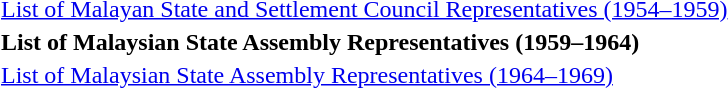<table id=toc style="float:right">
<tr>
<td><a href='#'>List of Malayan State and Settlement Council Representatives (1954–1959)</a></td>
</tr>
<tr>
<td><strong>List of Malaysian State Assembly Representatives (1959–1964)</strong></td>
</tr>
<tr>
<td><a href='#'>List of Malaysian State Assembly Representatives (1964–1969)</a></td>
</tr>
</table>
